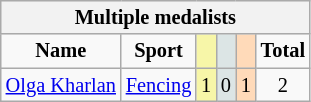<table class="wikitable" style=font-size:85%;float:center;text-align:center>
<tr style="background:#efefef;">
<th colspan=7>Multiple medalists</th>
</tr>
<tr align=center>
<td><strong>Name</strong></td>
<td><strong>Sport</strong></td>
<td style="background:#f7f6a8;"></td>
<td style="background:#dce5e5;"></td>
<td style="background:#ffdab9;"></td>
<td><strong>Total</strong></td>
</tr>
<tr align=center>
<td><a href='#'>Olga Kharlan</a></td>
<td><a href='#'>Fencing</a></td>
<td style="background:#f7f6a8;">1</td>
<td style="background:#dce5e5;">0</td>
<td style="background:#ffdab9;">1</td>
<td>2</td>
</tr>
</table>
